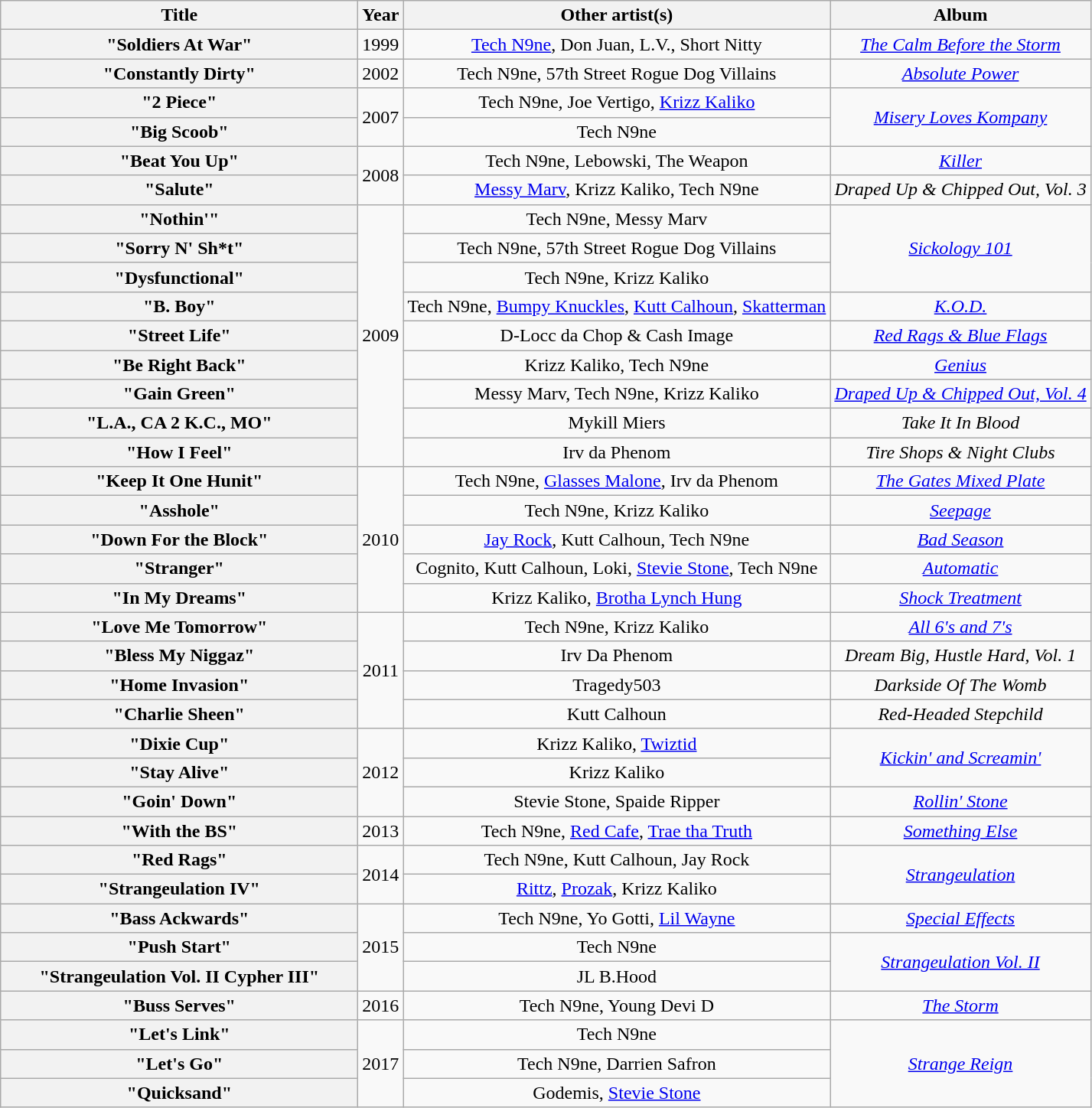<table class="wikitable plainrowheaders" style="text-align:center;">
<tr>
<th scope="col" style="width:19em;">Title</th>
<th scope="col">Year</th>
<th scope="col">Other artist(s)</th>
<th scope="col">Album</th>
</tr>
<tr>
<th scope="row">"Soldiers At War"</th>
<td>1999</td>
<td><a href='#'>Tech N9ne</a>, Don Juan, L.V., Short Nitty</td>
<td><em><a href='#'>The Calm Before the Storm</a></em></td>
</tr>
<tr>
<th scope="row">"Constantly Dirty"</th>
<td>2002</td>
<td>Tech N9ne, 57th Street Rogue Dog Villains</td>
<td><em><a href='#'>Absolute Power</a></em></td>
</tr>
<tr>
<th scope="row">"2 Piece"</th>
<td rowspan="2">2007</td>
<td>Tech N9ne, Joe Vertigo, <a href='#'>Krizz Kaliko</a></td>
<td rowspan="2"><em><a href='#'>Misery Loves Kompany</a></em></td>
</tr>
<tr>
<th scope="row">"Big Scoob"</th>
<td>Tech N9ne</td>
</tr>
<tr>
<th scope="row">"Beat You Up"</th>
<td rowspan="2">2008</td>
<td>Tech N9ne, Lebowski, The Weapon</td>
<td><em><a href='#'>Killer</a></em></td>
</tr>
<tr>
<th scope="row">"Salute"</th>
<td><a href='#'>Messy Marv</a>, Krizz Kaliko, Tech N9ne</td>
<td><em>Draped Up & Chipped Out, Vol. 3</em></td>
</tr>
<tr>
<th scope="row">"Nothin'"</th>
<td rowspan="9">2009</td>
<td>Tech N9ne, Messy Marv</td>
<td rowspan="3"><em><a href='#'>Sickology 101</a></em></td>
</tr>
<tr>
<th scope="row">"Sorry N' Sh*t"</th>
<td>Tech N9ne, 57th Street Rogue Dog Villains</td>
</tr>
<tr>
<th scope="row">"Dysfunctional"</th>
<td>Tech N9ne, Krizz Kaliko</td>
</tr>
<tr>
<th scope="row">"B. Boy"</th>
<td>Tech N9ne, <a href='#'>Bumpy Knuckles</a>, <a href='#'>Kutt Calhoun</a>, <a href='#'>Skatterman</a></td>
<td><em><a href='#'>K.O.D.</a></em></td>
</tr>
<tr>
<th scope="row">"Street Life"</th>
<td>D-Locc da Chop & Cash Image</td>
<td><em><a href='#'>Red Rags & Blue Flags</a></em></td>
</tr>
<tr>
<th scope="row">"Be Right Back"</th>
<td>Krizz Kaliko, Tech N9ne</td>
<td><em><a href='#'>Genius</a></em></td>
</tr>
<tr>
<th scope="row">"Gain Green"</th>
<td>Messy Marv, Tech N9ne, Krizz Kaliko</td>
<td><em><a href='#'>Draped Up & Chipped Out, Vol. 4</a></em></td>
</tr>
<tr>
<th scope="row">"L.A., CA 2 K.C., MO"</th>
<td>Mykill Miers</td>
<td><em>Take It In Blood</em></td>
</tr>
<tr>
<th scope="row">"How I Feel"</th>
<td>Irv da Phenom</td>
<td><em>Tire Shops & Night Clubs</em></td>
</tr>
<tr>
<th scope="row">"Keep It One Hunit"</th>
<td rowspan="5">2010</td>
<td>Tech N9ne, <a href='#'>Glasses Malone</a>, Irv da Phenom</td>
<td><em><a href='#'>The Gates Mixed Plate</a></em></td>
</tr>
<tr>
<th scope="row">"Asshole"</th>
<td>Tech N9ne, Krizz Kaliko</td>
<td><em><a href='#'>Seepage</a></em></td>
</tr>
<tr>
<th scope="row">"Down For the Block"</th>
<td><a href='#'>Jay Rock</a>, Kutt Calhoun, Tech N9ne</td>
<td><em><a href='#'>Bad Season</a></em></td>
</tr>
<tr>
<th scope="row">"Stranger"</th>
<td>Cognito, Kutt Calhoun, Loki, <a href='#'>Stevie Stone</a>, Tech N9ne</td>
<td><em><a href='#'>Automatic</a></em></td>
</tr>
<tr>
<th scope="row">"In My Dreams"</th>
<td>Krizz Kaliko, <a href='#'>Brotha Lynch Hung</a></td>
<td><em><a href='#'>Shock Treatment</a></em></td>
</tr>
<tr>
<th scope="row">"Love Me Tomorrow"</th>
<td rowspan="4">2011</td>
<td>Tech N9ne, Krizz Kaliko</td>
<td><em><a href='#'>All 6's and 7's</a></em></td>
</tr>
<tr>
<th scope="row">"Bless My Niggaz"</th>
<td>Irv Da Phenom</td>
<td><em>Dream Big, Hustle Hard, Vol. 1</em></td>
</tr>
<tr>
<th scope="row">"Home Invasion"</th>
<td>Tragedy503</td>
<td><em>Darkside Of The Womb </em></td>
</tr>
<tr>
<th scope="row">"Charlie Sheen"</th>
<td>Kutt Calhoun</td>
<td><em>Red-Headed Stepchild</em></td>
</tr>
<tr>
<th scope="row">"Dixie Cup"</th>
<td rowspan="3">2012</td>
<td>Krizz Kaliko, <a href='#'>Twiztid</a></td>
<td rowspan="2"><em><a href='#'>Kickin' and Screamin'</a></em></td>
</tr>
<tr>
<th scope="row">"Stay Alive"</th>
<td>Krizz Kaliko</td>
</tr>
<tr>
<th scope="row">"Goin' Down"</th>
<td>Stevie Stone, Spaide Ripper</td>
<td><em><a href='#'>Rollin' Stone</a></em></td>
</tr>
<tr>
<th scope="row">"With the BS"</th>
<td>2013</td>
<td>Tech N9ne, <a href='#'>Red Cafe</a>, <a href='#'>Trae tha Truth</a></td>
<td><em><a href='#'>Something Else</a></em></td>
</tr>
<tr>
<th scope="row">"Red Rags"</th>
<td rowspan="2">2014</td>
<td>Tech N9ne, Kutt Calhoun, Jay Rock</td>
<td rowspan="2"><em><a href='#'>Strangeulation</a></em></td>
</tr>
<tr>
<th scope="row">"Strangeulation IV"</th>
<td><a href='#'>Rittz</a>, <a href='#'>Prozak</a>, Krizz Kaliko</td>
</tr>
<tr>
<th scope="row">"Bass Ackwards"</th>
<td rowspan="3">2015</td>
<td>Tech N9ne, Yo Gotti, <a href='#'>Lil Wayne</a></td>
<td><em><a href='#'>Special Effects</a></em></td>
</tr>
<tr>
<th scope="row">"Push Start"</th>
<td>Tech N9ne</td>
<td rowspan="2"><em><a href='#'>Strangeulation Vol. II</a></em></td>
</tr>
<tr>
<th scope="row">"Strangeulation Vol. II Cypher III"</th>
<td>JL B.Hood</td>
</tr>
<tr>
<th scope= "row">"Buss Serves"</th>
<td>2016</td>
<td>Tech N9ne, Young Devi D</td>
<td><em><a href='#'>The Storm</a></em></td>
</tr>
<tr>
<th scope="row">"Let's Link"</th>
<td rowspan="3">2017</td>
<td>Tech N9ne</td>
<td rowspan="3"><em><a href='#'>Strange Reign</a></em></td>
</tr>
<tr>
<th scope="row">"Let's Go"</th>
<td>Tech N9ne, Darrien Safron</td>
</tr>
<tr>
<th scope="row">"Quicksand"</th>
<td>Godemis, <a href='#'>Stevie Stone</a></td>
</tr>
</table>
